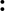<table border="0" class="toccolours">
<tr>
<th>:</th>
<td></td>
</tr>
</table>
